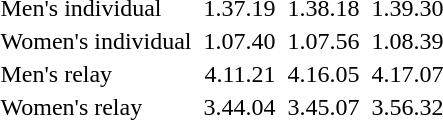<table>
<tr style="vertical-align:top;">
<td>Men's individual</td>
<td></td>
<td style="text-align:right;">1.37.19</td>
<td></td>
<td style="text-align:right;">1.38.18</td>
<td></td>
<td style="text-align:right;">1.39.30</td>
</tr>
<tr style="vertical-align:top;">
<td>Women's individual</td>
<td></td>
<td style="text-align:right;">1.07.40</td>
<td></td>
<td style="text-align:right;">1.07.56</td>
<td></td>
<td style="text-align:right;">1.08.39</td>
</tr>
<tr style="vertical-align:top;">
<td>Men's relay</td>
<td></td>
<td style="text-align:right;">4.11.21</td>
<td></td>
<td style="text-align:right;">4.16.05</td>
<td></td>
<td style="text-align:right;">4.17.07</td>
</tr>
<tr style="vertical-align:top;">
<td>Women's relay</td>
<td></td>
<td style="text-align:right;">3.44.04</td>
<td></td>
<td style="text-align:right;">3.45.07</td>
<td></td>
<td style="text-align:right;">3.56.32</td>
</tr>
</table>
